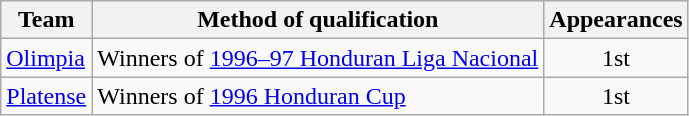<table class="wikitable">
<tr>
<th>Team</th>
<th>Method of qualification</th>
<th>Appearances</th>
</tr>
<tr>
<td><a href='#'>Olimpia</a></td>
<td>Winners of <a href='#'>1996–97 Honduran Liga Nacional</a></td>
<td align=center>1st</td>
</tr>
<tr>
<td><a href='#'>Platense</a></td>
<td>Winners of <a href='#'>1996 Honduran Cup</a></td>
<td align=center>1st</td>
</tr>
</table>
